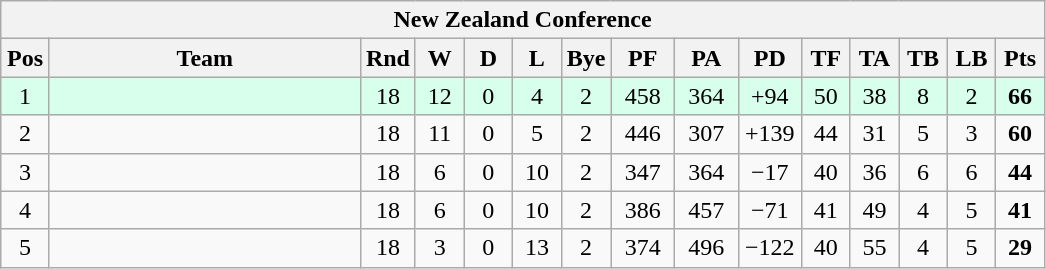<table class="wikitable" style="float:left; margin-right:15px; text-align: center;">
<tr>
<th colspan="100%"><div> <strong>New Zealand Conference</strong></div></th>
</tr>
<tr>
<th style="width:25px;">Pos</th>
<th style="width:200px;">Team</th>
<th style="width:25px;">Rnd</th>
<th style="width:25px;">W</th>
<th style="width:25px;">D</th>
<th style="width:25px;">L</th>
<th style="width:25px;">Bye</th>
<th style="width:35px;">PF</th>
<th style="width:35px;">PA</th>
<th style="width:35px;">PD</th>
<th style="width:25px;">TF</th>
<th style="width:25px;">TA</th>
<th style="width:25px;">TB</th>
<th style="width:25px;">LB</th>
<th style="width:25px;">Pts<br></th>
</tr>
<tr style="background:#d8ffeb; text-align:center;">
<td>1</td>
<td align=left></td>
<td>18</td>
<td>12</td>
<td>0</td>
<td>4</td>
<td>2</td>
<td>458</td>
<td>364</td>
<td>+94</td>
<td>50</td>
<td>38</td>
<td>8</td>
<td>2</td>
<td><strong>66</strong></td>
</tr>
<tr>
<td>2</td>
<td align=left></td>
<td>18</td>
<td>11</td>
<td>0</td>
<td>5</td>
<td>2</td>
<td>446</td>
<td>307</td>
<td>+139</td>
<td>44</td>
<td>31</td>
<td>5</td>
<td>3</td>
<td><strong>60</strong></td>
</tr>
<tr>
<td>3</td>
<td align=left></td>
<td>18</td>
<td>6</td>
<td>0</td>
<td>10</td>
<td>2</td>
<td>347</td>
<td>364</td>
<td>−17</td>
<td>40</td>
<td>36</td>
<td>6</td>
<td>6</td>
<td><strong>44</strong></td>
</tr>
<tr>
<td>4</td>
<td align=left></td>
<td>18</td>
<td>6</td>
<td>0</td>
<td>10</td>
<td>2</td>
<td>386</td>
<td>457</td>
<td>−71</td>
<td>41</td>
<td>49</td>
<td>4</td>
<td>5</td>
<td><strong>41</strong></td>
</tr>
<tr>
<td>5</td>
<td align=left></td>
<td>18</td>
<td>3</td>
<td>0</td>
<td>13</td>
<td>2</td>
<td>374</td>
<td>496</td>
<td>−122</td>
<td>40</td>
<td>55</td>
<td>4</td>
<td>5</td>
<td><strong>29</strong></td>
</tr>
</table>
